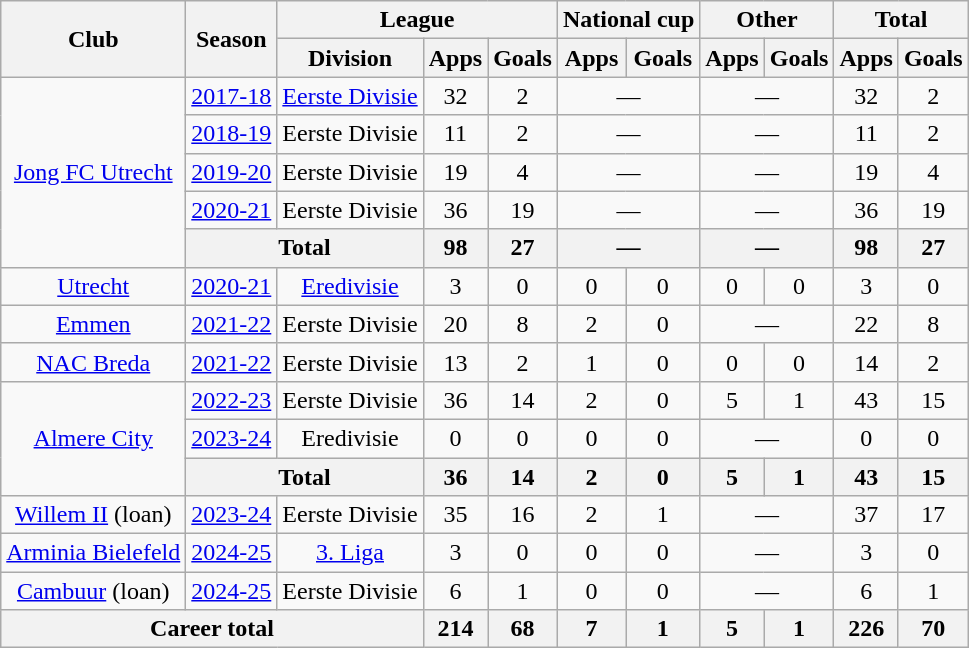<table class="wikitable" style="text-align: center">
<tr>
<th rowspan="2">Club</th>
<th rowspan="2">Season</th>
<th colspan="3">League</th>
<th colspan="2">National cup</th>
<th colspan="2">Other</th>
<th colspan="2">Total</th>
</tr>
<tr>
<th>Division</th>
<th>Apps</th>
<th>Goals</th>
<th>Apps</th>
<th>Goals</th>
<th>Apps</th>
<th>Goals</th>
<th>Apps</th>
<th>Goals</th>
</tr>
<tr>
<td rowspan="5"><a href='#'>Jong FC Utrecht</a></td>
<td><a href='#'>2017-18</a></td>
<td><a href='#'>Eerste Divisie</a></td>
<td>32</td>
<td>2</td>
<td colspan="2">—</td>
<td colspan="2">—</td>
<td>32</td>
<td>2</td>
</tr>
<tr>
<td><a href='#'>2018-19</a></td>
<td>Eerste Divisie</td>
<td>11</td>
<td>2</td>
<td colspan="2">—</td>
<td colspan="2">—</td>
<td>11</td>
<td>2</td>
</tr>
<tr>
<td><a href='#'>2019-20</a></td>
<td>Eerste Divisie</td>
<td>19</td>
<td>4</td>
<td colspan="2">—</td>
<td colspan="2">—</td>
<td>19</td>
<td>4</td>
</tr>
<tr>
<td><a href='#'>2020-21</a></td>
<td>Eerste Divisie</td>
<td>36</td>
<td>19</td>
<td colspan="2">—</td>
<td colspan="2">—</td>
<td>36</td>
<td>19</td>
</tr>
<tr>
<th colspan="2">Total</th>
<th>98</th>
<th>27</th>
<th colspan="2">—</th>
<th colspan="2">—</th>
<th>98</th>
<th>27</th>
</tr>
<tr>
<td><a href='#'>Utrecht</a></td>
<td><a href='#'>2020-21</a></td>
<td><a href='#'>Eredivisie</a></td>
<td>3</td>
<td>0</td>
<td>0</td>
<td>0</td>
<td>0</td>
<td>0</td>
<td>3</td>
<td>0</td>
</tr>
<tr>
<td><a href='#'>Emmen</a></td>
<td><a href='#'>2021-22</a></td>
<td>Eerste Divisie</td>
<td>20</td>
<td>8</td>
<td>2</td>
<td>0</td>
<td colspan="2">—</td>
<td>22</td>
<td>8</td>
</tr>
<tr>
<td><a href='#'>NAC Breda</a></td>
<td><a href='#'>2021-22</a></td>
<td>Eerste Divisie</td>
<td>13</td>
<td>2</td>
<td>1</td>
<td>0</td>
<td>0</td>
<td>0</td>
<td>14</td>
<td>2</td>
</tr>
<tr>
<td rowspan="3"><a href='#'>Almere City</a></td>
<td><a href='#'>2022-23</a></td>
<td>Eerste Divisie</td>
<td>36</td>
<td>14</td>
<td>2</td>
<td>0</td>
<td>5</td>
<td>1</td>
<td>43</td>
<td>15</td>
</tr>
<tr>
<td><a href='#'>2023-24</a></td>
<td>Eredivisie</td>
<td>0</td>
<td>0</td>
<td>0</td>
<td>0</td>
<td colspan="2">—</td>
<td>0</td>
<td>0</td>
</tr>
<tr>
<th colspan="2">Total</th>
<th>36</th>
<th>14</th>
<th>2</th>
<th>0</th>
<th>5</th>
<th>1</th>
<th>43</th>
<th>15</th>
</tr>
<tr>
<td><a href='#'>Willem II</a> (loan)</td>
<td><a href='#'>2023-24</a></td>
<td>Eerste Divisie</td>
<td>35</td>
<td>16</td>
<td>2</td>
<td>1</td>
<td colspan="2">—</td>
<td>37</td>
<td>17</td>
</tr>
<tr>
<td><a href='#'>Arminia Bielefeld</a></td>
<td><a href='#'>2024-25</a></td>
<td><a href='#'>3. Liga</a></td>
<td>3</td>
<td>0</td>
<td>0</td>
<td>0</td>
<td colspan="2">—</td>
<td>3</td>
<td>0</td>
</tr>
<tr>
<td><a href='#'>Cambuur</a> (loan)</td>
<td><a href='#'>2024-25</a></td>
<td>Eerste Divisie</td>
<td>6</td>
<td>1</td>
<td>0</td>
<td>0</td>
<td colspan="2">—</td>
<td>6</td>
<td>1</td>
</tr>
<tr>
<th colspan="3">Career total</th>
<th>214</th>
<th>68</th>
<th>7</th>
<th>1</th>
<th>5</th>
<th>1</th>
<th>226</th>
<th>70</th>
</tr>
</table>
